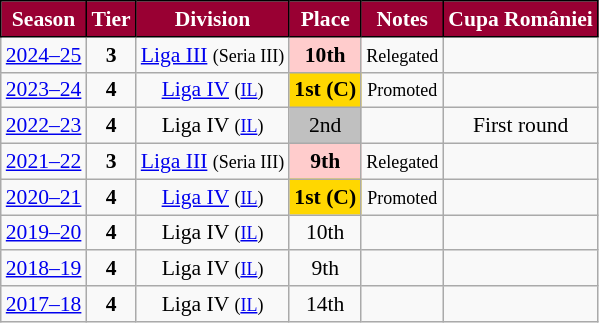<table class="wikitable" style="text-align:center; font-size:90%">
<tr>
<th style="background:#990033;color:#FFFFFF;border:1px solid #000000;">Season</th>
<th style="background:#990033;color:#FFFFFF;border:1px solid #000000;">Tier</th>
<th style="background:#990033;color:#FFFFFF;border:1px solid #000000;">Division</th>
<th style="background:#990033;color:#FFFFFF;border:1px solid #000000;">Place</th>
<th style="background:#990033;color:#FFFFFF;border:1px solid #000000;">Notes</th>
<th style="background:#990033;color:#FFFFFF;border:1px solid #000000;">Cupa României</th>
</tr>
<tr>
<td><a href='#'>2024–25</a></td>
<td><strong>3</strong></td>
<td><a href='#'>Liga III</a> <small>(Seria III)</small></td>
<td align=center bgcolor=#FFCCCC><strong>10th</strong></td>
<td><small>Relegated</small></td>
<td></td>
</tr>
<tr>
<td><a href='#'>2023–24</a></td>
<td><strong>4</strong></td>
<td><a href='#'>Liga IV</a> <small>(<a href='#'>IL</a>)</small></td>
<td align=center bgcolor=gold><strong>1st (C)</strong></td>
<td><small>Promoted</small></td>
<td></td>
</tr>
<tr>
<td><a href='#'>2022–23</a></td>
<td><strong>4</strong></td>
<td>Liga IV <small>(<a href='#'>IL</a>)</small></td>
<td align=center bgcolor=silver>2nd</td>
<td></td>
<td>First round</td>
</tr>
<tr>
<td><a href='#'>2021–22</a></td>
<td><strong>3</strong></td>
<td><a href='#'>Liga III</a> <small>(Seria III)</small></td>
<td align=center bgcolor=#FFCCCC><strong>9th</strong></td>
<td><small>Relegated</small></td>
<td></td>
</tr>
<tr>
<td><a href='#'>2020–21</a></td>
<td><strong>4</strong></td>
<td><a href='#'>Liga IV</a> <small>(<a href='#'>IL</a>)</small></td>
<td align=center bgcolor=gold><strong>1st (C)</strong></td>
<td><small>Promoted</small></td>
<td></td>
</tr>
<tr>
<td><a href='#'>2019–20</a></td>
<td><strong>4</strong></td>
<td>Liga IV <small>(<a href='#'>IL</a>)</small></td>
<td>10th</td>
<td></td>
<td></td>
</tr>
<tr>
<td><a href='#'>2018–19</a></td>
<td><strong>4</strong></td>
<td>Liga IV <small>(<a href='#'>IL</a>)</small></td>
<td>9th</td>
<td></td>
<td></td>
</tr>
<tr>
<td><a href='#'>2017–18</a></td>
<td><strong>4</strong></td>
<td>Liga IV <small>(<a href='#'>IL</a>)</small></td>
<td>14th</td>
<td></td>
<td></td>
</tr>
</table>
